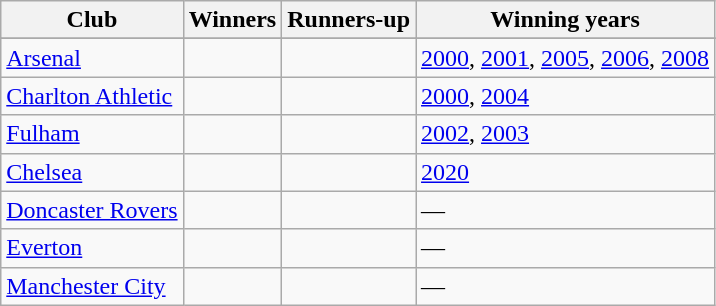<table class="wikitable">
<tr>
<th>Club</th>
<th>Winners</th>
<th>Runners-up</th>
<th>Winning years</th>
</tr>
<tr>
</tr>
<tr>
<td><a href='#'>Arsenal</a></td>
<td></td>
<td></td>
<td><a href='#'>2000</a>, <a href='#'>2001</a>, <a href='#'>2005</a>, <a href='#'>2006</a>, <a href='#'>2008</a></td>
</tr>
<tr>
<td><a href='#'>Charlton Athletic</a></td>
<td></td>
<td></td>
<td><a href='#'>2000</a>, <a href='#'>2004</a></td>
</tr>
<tr>
<td><a href='#'>Fulham</a></td>
<td></td>
<td></td>
<td><a href='#'>2002</a>, <a href='#'>2003</a></td>
</tr>
<tr>
<td><a href='#'>Chelsea</a></td>
<td></td>
<td></td>
<td><a href='#'>2020</a></td>
</tr>
<tr>
<td><a href='#'>Doncaster Rovers</a></td>
<td></td>
<td></td>
<td>—</td>
</tr>
<tr>
<td><a href='#'>Everton</a></td>
<td></td>
<td></td>
<td>—</td>
</tr>
<tr>
<td><a href='#'>Manchester City</a></td>
<td></td>
<td></td>
<td>—</td>
</tr>
</table>
